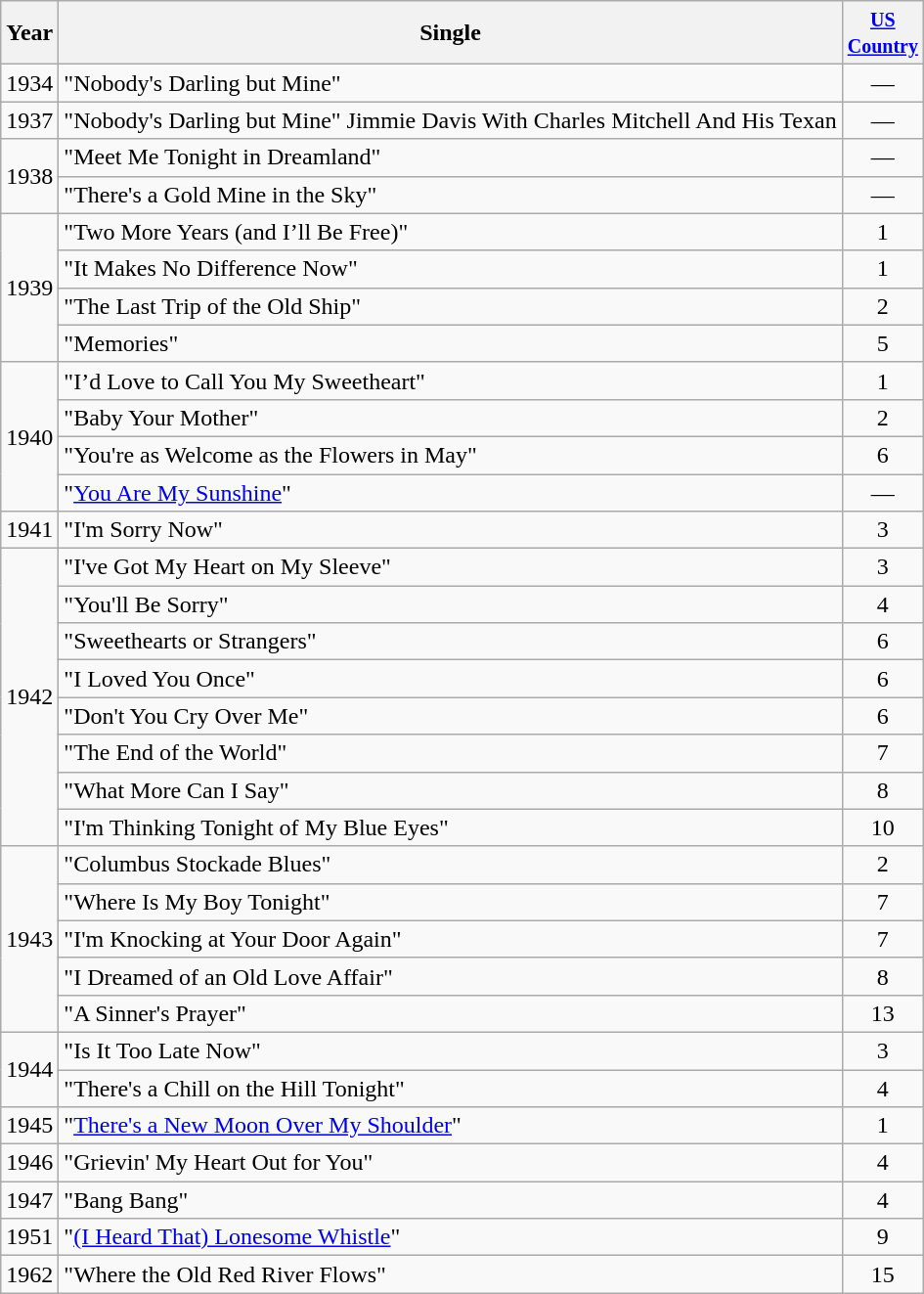<table class="wikitable sortable">
<tr>
<th>Year</th>
<th>Single</th>
<th style="width:45px;"><small><a href='#'>US Country</a></small></th>
</tr>
<tr>
<td>1934</td>
<td>"Nobody's Darling but Mine"</td>
<td style="text-align:center;">—</td>
</tr>
<tr>
<td>1937</td>
<td>"Nobody's Darling but Mine"           Jimmie Davis With Charles Mitchell And His Texan</td>
<td style="text-align:center;">—</td>
</tr>
<tr>
<td rowspan="2">1938</td>
<td>"Meet Me Tonight in Dreamland"</td>
<td style="text-align:center;">—</td>
</tr>
<tr>
<td>"There's a Gold Mine in the Sky"</td>
<td style="text-align:center;">—</td>
</tr>
<tr>
<td rowspan="4">1939</td>
<td>"Two More Years (and I’ll Be Free)"</td>
<td style="text-align:center;">1</td>
</tr>
<tr>
<td>"It Makes No Difference Now"</td>
<td style="text-align:center;">1</td>
</tr>
<tr>
<td>"The Last Trip of the Old Ship"</td>
<td style="text-align:center;">2</td>
</tr>
<tr>
<td>"Memories"</td>
<td style="text-align:center;">5</td>
</tr>
<tr>
<td rowspan="4">1940</td>
<td>"I’d Love to Call You My Sweetheart"</td>
<td style="text-align:center;">1</td>
</tr>
<tr>
<td>"Baby Your Mother"</td>
<td style="text-align:center;">2</td>
</tr>
<tr>
<td>"You're as Welcome as the Flowers in May"</td>
<td style="text-align:center;">6</td>
</tr>
<tr>
<td>"<a href='#'>You Are My Sunshine</a>"</td>
<td style="text-align:center;">—</td>
</tr>
<tr>
<td>1941</td>
<td>"I'm Sorry Now"</td>
<td style="text-align:center;">3</td>
</tr>
<tr>
<td rowspan="8">1942</td>
<td>"I've Got My Heart on My Sleeve"</td>
<td style="text-align:center;">3</td>
</tr>
<tr>
<td>"You'll Be Sorry"</td>
<td style="text-align:center;">4</td>
</tr>
<tr>
<td>"Sweethearts or Strangers"</td>
<td style="text-align:center;">6</td>
</tr>
<tr>
<td>"I Loved You Once"</td>
<td style="text-align:center;">6</td>
</tr>
<tr>
<td>"Don't You Cry Over Me"</td>
<td style="text-align:center;">6</td>
</tr>
<tr>
<td>"The End of the World"</td>
<td style="text-align:center;">7</td>
</tr>
<tr>
<td>"What More Can I Say"</td>
<td style="text-align:center;">8</td>
</tr>
<tr>
<td>"I'm Thinking Tonight of My Blue Eyes"</td>
<td style="text-align:center;">10</td>
</tr>
<tr>
<td rowspan="5">1943</td>
<td>"Columbus Stockade Blues"</td>
<td style="text-align:center;">2</td>
</tr>
<tr>
<td>"Where Is My Boy Tonight"</td>
<td style="text-align:center;">7</td>
</tr>
<tr>
<td>"I'm Knocking at Your Door Again"</td>
<td style="text-align:center;">7</td>
</tr>
<tr>
<td>"I Dreamed of an Old Love Affair"</td>
<td style="text-align:center;">8</td>
</tr>
<tr>
<td>"A Sinner's Prayer"</td>
<td style="text-align:center;">13</td>
</tr>
<tr>
<td rowspan="2">1944</td>
<td>"Is It Too Late Now"</td>
<td style="text-align:center;">3</td>
</tr>
<tr>
<td>"There's a Chill on the Hill Tonight"</td>
<td style="text-align:center;">4</td>
</tr>
<tr>
<td>1945</td>
<td>"<a href='#'>There's a New Moon Over My Shoulder</a>"</td>
<td style="text-align:center;">1</td>
</tr>
<tr>
<td>1946</td>
<td>"Grievin' My Heart Out for You"</td>
<td style="text-align:center;">4</td>
</tr>
<tr>
<td>1947</td>
<td>"Bang Bang"</td>
<td style="text-align:center;">4</td>
</tr>
<tr>
<td>1951</td>
<td>"<a href='#'>(I Heard That) Lonesome Whistle</a>"</td>
<td style="text-align:center;">9</td>
</tr>
<tr>
<td>1962</td>
<td>"Where the Old Red River Flows"</td>
<td style="text-align:center;">15</td>
</tr>
</table>
